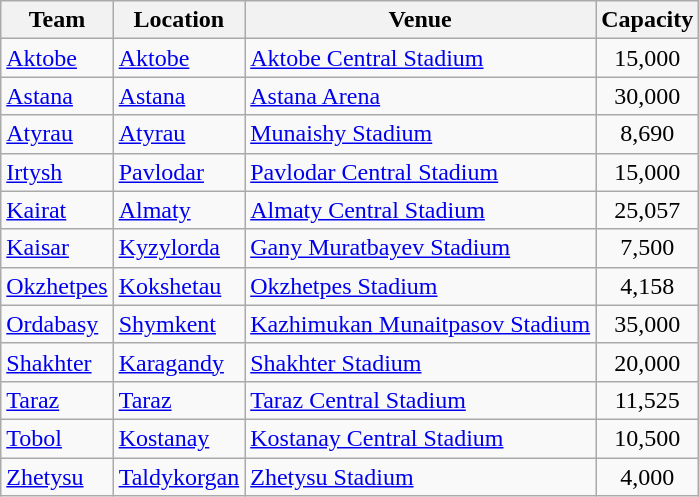<table class="wikitable sortable">
<tr>
<th>Team</th>
<th>Location</th>
<th>Venue</th>
<th>Capacity</th>
</tr>
<tr>
<td><a href='#'>Aktobe</a></td>
<td><a href='#'>Aktobe</a></td>
<td><a href='#'>Aktobe Central Stadium</a></td>
<td style="text-align:center;">15,000</td>
</tr>
<tr>
<td><a href='#'>Astana</a></td>
<td><a href='#'>Astana</a></td>
<td><a href='#'>Astana Arena</a></td>
<td style="text-align:center;">30,000</td>
</tr>
<tr>
<td><a href='#'>Atyrau</a></td>
<td><a href='#'>Atyrau</a></td>
<td><a href='#'>Munaishy Stadium</a></td>
<td style="text-align:center;">8,690</td>
</tr>
<tr>
<td><a href='#'>Irtysh</a></td>
<td><a href='#'>Pavlodar</a></td>
<td><a href='#'>Pavlodar Central Stadium</a></td>
<td style="text-align:center;">15,000</td>
</tr>
<tr>
<td><a href='#'>Kairat</a></td>
<td><a href='#'>Almaty</a></td>
<td><a href='#'>Almaty Central Stadium</a></td>
<td style="text-align:center;">25,057</td>
</tr>
<tr>
<td><a href='#'>Kaisar</a></td>
<td><a href='#'>Kyzylorda</a></td>
<td><a href='#'>Gany Muratbayev Stadium</a></td>
<td style="text-align:center;">7,500</td>
</tr>
<tr>
<td><a href='#'>Okzhetpes</a></td>
<td><a href='#'>Kokshetau</a></td>
<td><a href='#'>Okzhetpes Stadium</a></td>
<td style="text-align:center;">4,158</td>
</tr>
<tr>
<td><a href='#'>Ordabasy</a></td>
<td><a href='#'>Shymkent</a></td>
<td><a href='#'>Kazhimukan Munaitpasov Stadium</a></td>
<td style="text-align:center;">35,000</td>
</tr>
<tr>
<td><a href='#'>Shakhter</a></td>
<td><a href='#'>Karagandy</a></td>
<td><a href='#'>Shakhter Stadium</a></td>
<td style="text-align:center;">20,000</td>
</tr>
<tr>
<td><a href='#'>Taraz</a></td>
<td><a href='#'>Taraz</a></td>
<td><a href='#'>Taraz Central Stadium</a></td>
<td style="text-align:center;">11,525</td>
</tr>
<tr>
<td><a href='#'>Tobol</a></td>
<td><a href='#'>Kostanay</a></td>
<td><a href='#'>Kostanay Central Stadium</a></td>
<td style="text-align:center;">10,500</td>
</tr>
<tr>
<td><a href='#'>Zhetysu</a></td>
<td><a href='#'>Taldykorgan</a></td>
<td><a href='#'>Zhetysu Stadium</a></td>
<td style="text-align:center;">4,000</td>
</tr>
</table>
